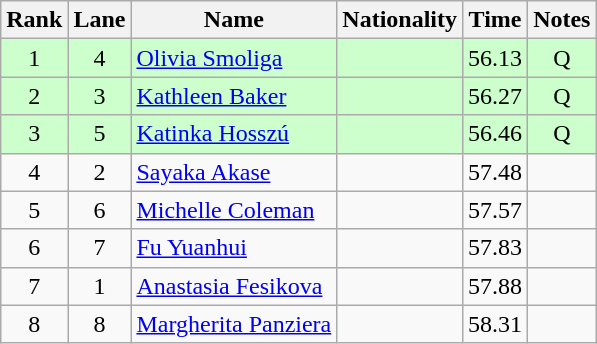<table class="wikitable sortable" style="text-align:center">
<tr>
<th>Rank</th>
<th>Lane</th>
<th>Name</th>
<th>Nationality</th>
<th>Time</th>
<th>Notes</th>
</tr>
<tr bgcolor=ccffcc>
<td>1</td>
<td>4</td>
<td align=left><a href='#'>Olivia Smoliga</a></td>
<td align=left></td>
<td>56.13</td>
<td>Q</td>
</tr>
<tr bgcolor=ccffcc>
<td>2</td>
<td>3</td>
<td align=left><a href='#'>Kathleen Baker</a></td>
<td align=left></td>
<td>56.27</td>
<td>Q</td>
</tr>
<tr bgcolor=ccffcc>
<td>3</td>
<td>5</td>
<td align=left><a href='#'>Katinka Hosszú</a></td>
<td align=left></td>
<td>56.46</td>
<td>Q</td>
</tr>
<tr>
<td>4</td>
<td>2</td>
<td align=left><a href='#'>Sayaka Akase</a></td>
<td align=left></td>
<td>57.48</td>
<td></td>
</tr>
<tr>
<td>5</td>
<td>6</td>
<td align=left><a href='#'>Michelle Coleman</a></td>
<td align=left></td>
<td>57.57</td>
<td></td>
</tr>
<tr>
<td>6</td>
<td>7</td>
<td align=left><a href='#'>Fu Yuanhui</a></td>
<td align=left></td>
<td>57.83</td>
<td></td>
</tr>
<tr>
<td>7</td>
<td>1</td>
<td align=left><a href='#'>Anastasia Fesikova</a></td>
<td align=left></td>
<td>57.88</td>
<td></td>
</tr>
<tr>
<td>8</td>
<td>8</td>
<td align=left><a href='#'>Margherita Panziera</a></td>
<td align=left></td>
<td>58.31</td>
<td></td>
</tr>
</table>
